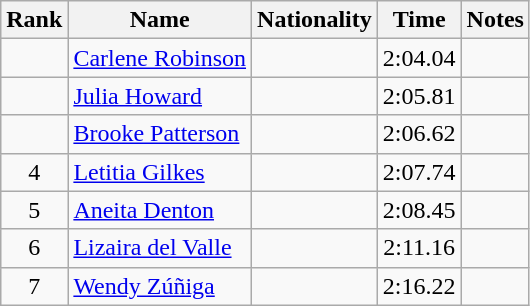<table class="wikitable sortable" style="text-align:center">
<tr>
<th>Rank</th>
<th>Name</th>
<th>Nationality</th>
<th>Time</th>
<th>Notes</th>
</tr>
<tr>
<td align=center></td>
<td align=left><a href='#'>Carlene Robinson</a></td>
<td align=left></td>
<td>2:04.04</td>
<td></td>
</tr>
<tr>
<td align=center></td>
<td align=left><a href='#'>Julia Howard</a></td>
<td align=left></td>
<td>2:05.81</td>
<td></td>
</tr>
<tr>
<td align=center></td>
<td align=left><a href='#'>Brooke Patterson</a></td>
<td align=left></td>
<td>2:06.62</td>
<td></td>
</tr>
<tr>
<td align=center>4</td>
<td align=left><a href='#'>Letitia Gilkes</a></td>
<td align=left></td>
<td>2:07.74</td>
<td></td>
</tr>
<tr>
<td align=center>5</td>
<td align=left><a href='#'>Aneita Denton</a></td>
<td align=left></td>
<td>2:08.45</td>
<td></td>
</tr>
<tr>
<td align=center>6</td>
<td align=left><a href='#'>Lizaira del Valle</a></td>
<td align=left></td>
<td>2:11.16</td>
<td></td>
</tr>
<tr>
<td align=center>7</td>
<td align=left><a href='#'>Wendy Zúñiga</a></td>
<td align=left></td>
<td>2:16.22</td>
<td></td>
</tr>
</table>
